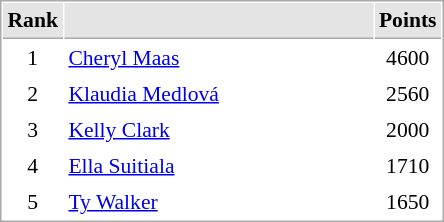<table cellspacing="1" cellpadding="3" style="border:1px solid #aaa; font-size:90%;">
<tr style="background:#e4e4e4;">
<th style="border-bottom:1px solid #aaa; width:10px;">Rank</th>
<th style="border-bottom:1px solid #aaa; width:200px;"></th>
<th style="border-bottom:1px solid #aaa; width:20px;">Points</th>
</tr>
<tr>
<td align=center>1</td>
<td> <a href='#'>Cheryl Maas</a></td>
<td align=center>4600</td>
</tr>
<tr>
<td align=center>2</td>
<td> <a href='#'>Klaudia Medlová</a></td>
<td align=center>2560</td>
</tr>
<tr>
<td align=center>3</td>
<td> <a href='#'>Kelly Clark</a></td>
<td align=center>2000</td>
</tr>
<tr>
<td align=center>4</td>
<td> <a href='#'>Ella Suitiala</a></td>
<td align=center>1710</td>
</tr>
<tr>
<td align=center>5</td>
<td> <a href='#'>Ty Walker</a></td>
<td align=center>1650</td>
</tr>
</table>
